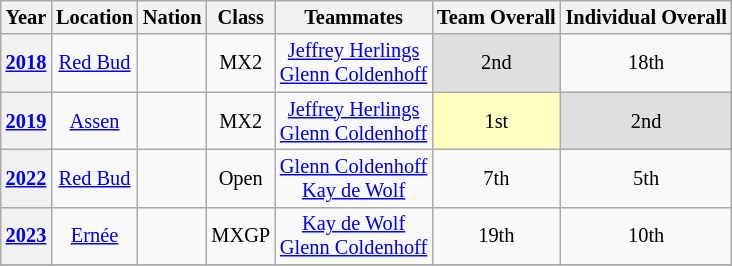<table class="wikitable" style="font-size: 85%; text-align:center">
<tr>
<th>Year</th>
<th>Location</th>
<th>Nation</th>
<th>Class</th>
<th>Teammates</th>
<th>Team Overall</th>
<th>Individual Overall</th>
</tr>
<tr>
<th><a href='#'>2018</a></th>
<td> <a href='#'>Red Bud</a></td>
<td></td>
<td>MX2</td>
<td><a href='#'>Jeffrey Herlings</a><br><a href='#'>Glenn Coldenhoff</a></td>
<td style="background:#dfdfdf;">2nd</td>
<td>18th</td>
</tr>
<tr>
<th><a href='#'>2019</a></th>
<td> <a href='#'>Assen</a></td>
<td></td>
<td>MX2</td>
<td><a href='#'>Jeffrey Herlings</a><br><a href='#'>Glenn Coldenhoff</a></td>
<td style="background:#ffffbf;">1st</td>
<td style="background:#dfdfdf;">2nd</td>
</tr>
<tr>
<th><a href='#'>2022</a></th>
<td> <a href='#'>Red Bud</a></td>
<td></td>
<td>Open</td>
<td><a href='#'>Glenn Coldenhoff</a><br><a href='#'>Kay de Wolf</a></td>
<td>7th</td>
<td>5th</td>
</tr>
<tr>
<th><a href='#'>2023</a></th>
<td> <a href='#'>Ernée</a></td>
<td></td>
<td>MXGP</td>
<td><a href='#'>Kay de Wolf</a><br><a href='#'>Glenn Coldenhoff</a></td>
<td>19th</td>
<td>10th</td>
</tr>
<tr>
</tr>
</table>
